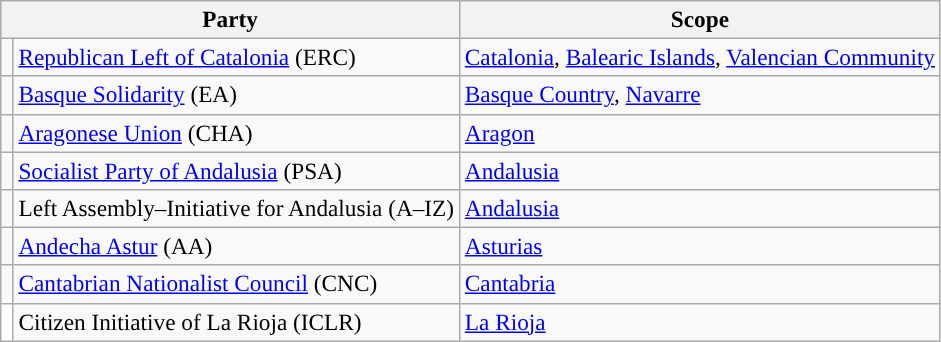<table class="wikitable" style="text-align:left; font-size:97%;">
<tr>
<th colspan="2">Party</th>
<th>Scope</th>
</tr>
<tr>
<td width="1"></td>
<td><a href='#'>Republican Left of Catalonia</a> (ERC)</td>
<td><a href='#'>Catalonia</a>, <a href='#'>Balearic Islands</a>, <a href='#'>Valencian Community</a></td>
</tr>
<tr>
<td></td>
<td><a href='#'>Basque Solidarity</a> (EA)</td>
<td><a href='#'>Basque Country</a>, <a href='#'>Navarre</a></td>
</tr>
<tr>
<td></td>
<td><a href='#'>Aragonese Union</a> (CHA)</td>
<td><a href='#'>Aragon</a></td>
</tr>
<tr>
<td></td>
<td><a href='#'>Socialist Party of Andalusia</a> (PSA)</td>
<td><a href='#'>Andalusia</a></td>
</tr>
<tr>
<td></td>
<td>Left Assembly–Initiative for Andalusia (A–IZ)</td>
<td><a href='#'>Andalusia</a></td>
</tr>
<tr>
<td></td>
<td><a href='#'>Andecha Astur</a> (AA)</td>
<td><a href='#'>Asturias</a></td>
</tr>
<tr>
<td></td>
<td><a href='#'>Cantabrian Nationalist Council</a> (CNC)</td>
<td><a href='#'>Cantabria</a></td>
</tr>
<tr>
<td bgcolor="white"></td>
<td>Citizen Initiative of La Rioja (ICLR)</td>
<td><a href='#'>La Rioja</a></td>
</tr>
</table>
